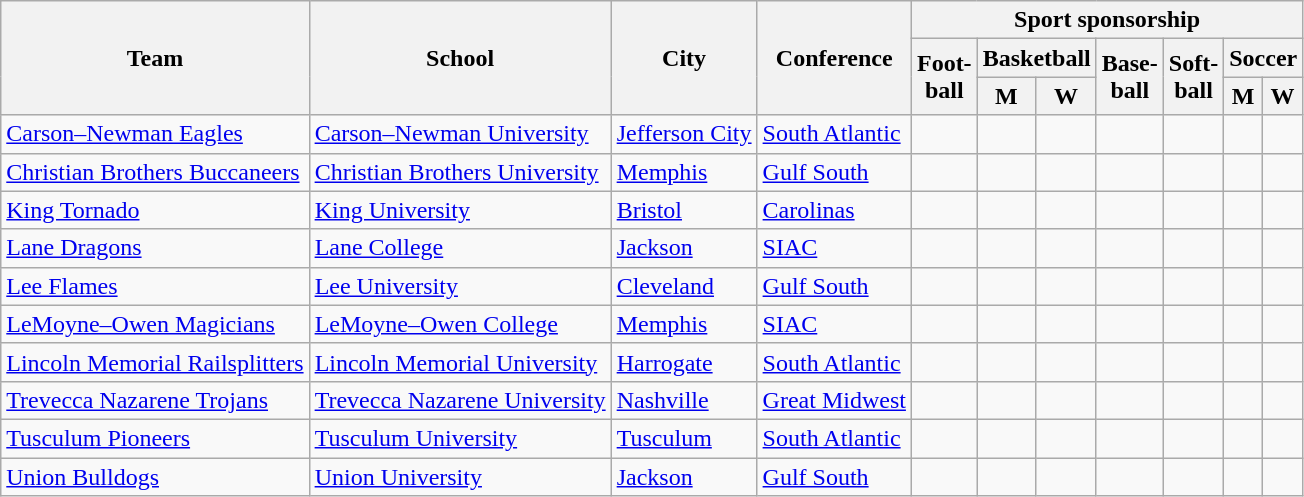<table class="sortable wikitable">
<tr>
<th rowspan=3>Team</th>
<th rowspan=3>School</th>
<th rowspan=3>City</th>
<th rowspan=3>Conference</th>
<th colspan=7>Sport sponsorship</th>
</tr>
<tr>
<th rowspan=2>Foot-<br>ball</th>
<th colspan=2>Basketball</th>
<th rowspan=2>Base-<br>ball</th>
<th rowspan=2>Soft-<br>ball</th>
<th colspan=2>Soccer</th>
</tr>
<tr>
<th>M</th>
<th>W</th>
<th>M</th>
<th>W</th>
</tr>
<tr>
<td><a href='#'>Carson–Newman Eagles</a></td>
<td><a href='#'>Carson–Newman University</a></td>
<td><a href='#'>Jefferson City</a></td>
<td><a href='#'>South Atlantic</a></td>
<td></td>
<td></td>
<td></td>
<td></td>
<td></td>
<td></td>
<td></td>
</tr>
<tr>
<td><a href='#'>Christian Brothers Buccaneers</a></td>
<td><a href='#'>Christian Brothers University</a></td>
<td><a href='#'>Memphis</a></td>
<td><a href='#'>Gulf South</a></td>
<td></td>
<td></td>
<td></td>
<td></td>
<td></td>
<td></td>
<td></td>
</tr>
<tr>
<td><a href='#'>King Tornado</a></td>
<td><a href='#'>King University</a></td>
<td><a href='#'>Bristol</a></td>
<td><a href='#'>Carolinas</a></td>
<td></td>
<td></td>
<td></td>
<td></td>
<td></td>
<td></td>
<td></td>
</tr>
<tr>
<td><a href='#'>Lane Dragons</a></td>
<td><a href='#'>Lane College</a></td>
<td><a href='#'>Jackson</a></td>
<td><a href='#'>SIAC</a></td>
<td></td>
<td></td>
<td></td>
<td></td>
<td></td>
<td></td>
<td></td>
</tr>
<tr>
<td><a href='#'>Lee Flames</a></td>
<td><a href='#'>Lee University</a></td>
<td><a href='#'>Cleveland</a></td>
<td><a href='#'>Gulf South</a></td>
<td></td>
<td></td>
<td></td>
<td></td>
<td></td>
<td></td>
<td></td>
</tr>
<tr>
<td><a href='#'>LeMoyne–Owen Magicians</a></td>
<td><a href='#'>LeMoyne–Owen College</a></td>
<td><a href='#'>Memphis</a></td>
<td><a href='#'>SIAC</a></td>
<td></td>
<td></td>
<td></td>
<td></td>
<td></td>
<td></td>
<td></td>
</tr>
<tr>
<td><a href='#'>Lincoln Memorial Railsplitters</a></td>
<td><a href='#'>Lincoln Memorial University</a></td>
<td><a href='#'>Harrogate</a></td>
<td><a href='#'>South Atlantic</a></td>
<td></td>
<td></td>
<td></td>
<td></td>
<td></td>
<td></td>
<td></td>
</tr>
<tr>
<td><a href='#'>Trevecca Nazarene Trojans</a></td>
<td><a href='#'>Trevecca Nazarene University</a></td>
<td><a href='#'>Nashville</a></td>
<td><a href='#'>Great Midwest</a></td>
<td></td>
<td></td>
<td></td>
<td></td>
<td></td>
<td></td>
<td></td>
</tr>
<tr>
<td><a href='#'>Tusculum Pioneers</a></td>
<td><a href='#'>Tusculum University</a></td>
<td><a href='#'>Tusculum</a></td>
<td><a href='#'>South Atlantic</a></td>
<td></td>
<td></td>
<td></td>
<td></td>
<td></td>
<td></td>
<td></td>
</tr>
<tr>
<td><a href='#'>Union Bulldogs</a></td>
<td><a href='#'>Union University</a></td>
<td><a href='#'>Jackson</a></td>
<td><a href='#'>Gulf South</a></td>
<td></td>
<td></td>
<td></td>
<td></td>
<td></td>
<td></td>
<td></td>
</tr>
</table>
